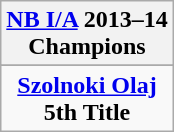<table class="wikitable" style="text-align: center; margin: 0 auto;">
<tr>
<th><a href='#'>NB I/A</a> 2013–14<br>Champions</th>
</tr>
<tr>
</tr>
<tr>
<td><strong><a href='#'>Szolnoki Olaj</a></strong><br><strong>5th Title</strong></td>
</tr>
</table>
